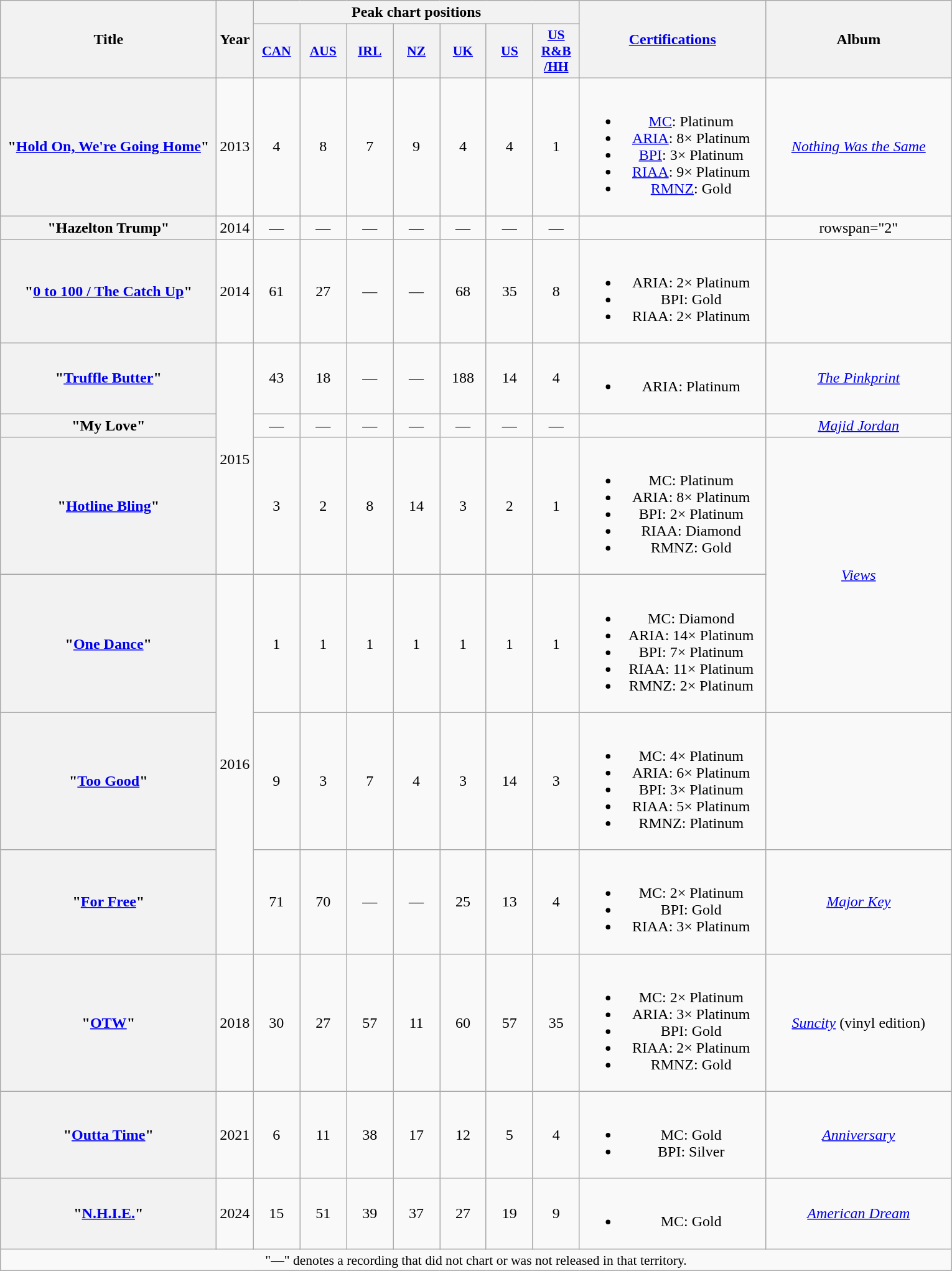<table class="wikitable plainrowheaders" style="text-align:center;">
<tr>
<th scope="col" rowspan="2" style="width:14em;">Title</th>
<th scope="col" rowspan="2">Year</th>
<th scope="col" colspan="7">Peak chart positions</th>
<th scope="col" rowspan="2" style="width:12em;"><a href='#'>Certifications</a></th>
<th scope="col" rowspan="2" style="width:12em;">Album</th>
</tr>
<tr>
<th scope="col" style="width:3em;font-size:90%;"><a href='#'>CAN</a><br></th>
<th scope="col" style="width:3em;font-size:90%;"><a href='#'>AUS</a><br></th>
<th scope="col" style="width:3em;font-size:90%;"><a href='#'>IRL</a><br></th>
<th scope="col" style="width:3em;font-size:90%;"><a href='#'>NZ</a><br></th>
<th scope="col" style="width:3em;font-size:90%;"><a href='#'>UK</a><br></th>
<th scope="col" style="width:3em;font-size:90%;"><a href='#'>US</a><br></th>
<th scope="col" style="width:3em;font-size:90%;"><a href='#'>US<br>R&B<br>/HH</a><br></th>
</tr>
<tr>
<th scope="row">"<a href='#'>Hold On, We're Going Home</a>"<br></th>
<td>2013</td>
<td>4</td>
<td>8</td>
<td>7</td>
<td>9</td>
<td>4</td>
<td>4</td>
<td>1</td>
<td><br><ul><li><a href='#'>MC</a>: Platinum</li><li><a href='#'>ARIA</a>: 8× Platinum</li><li><a href='#'>BPI</a>: 3× Platinum</li><li><a href='#'>RIAA</a>: 9× Platinum</li><li><a href='#'>RMNZ</a>: Gold</li></ul></td>
<td><em><a href='#'>Nothing Was the Same</a></em></td>
</tr>
<tr>
<th scope="row">"Hazelton Trump"<br></th>
<td>2014</td>
<td>—</td>
<td>—</td>
<td>—</td>
<td>—</td>
<td>—</td>
<td>—</td>
<td>—</td>
<td></td>
<td>rowspan="2" </td>
</tr>
<tr>
<th scope="row">"<a href='#'>0 to 100 / The Catch Up</a>"<br></th>
<td>2014</td>
<td>61</td>
<td>27</td>
<td>—</td>
<td>—</td>
<td>68</td>
<td>35</td>
<td>8</td>
<td><br><ul><li>ARIA: 2× Platinum</li><li>BPI: Gold</li><li>RIAA: 2× Platinum</li></ul></td>
</tr>
<tr>
<th scope="row">"<a href='#'>Truffle Butter</a>"<br></th>
<td rowspan="3">2015</td>
<td>43</td>
<td>18</td>
<td>—</td>
<td>—</td>
<td>188</td>
<td>14</td>
<td>4</td>
<td><br><ul><li>ARIA: Platinum</li></ul></td>
<td><em><a href='#'>The Pinkprint</a></em></td>
</tr>
<tr>
<th scope="row">"My Love"<br></th>
<td>—</td>
<td>—</td>
<td>—</td>
<td>—</td>
<td>—</td>
<td>—</td>
<td>—</td>
<td></td>
<td><em><a href='#'>Majid Jordan</a></em></td>
</tr>
<tr>
<th scope="row">"<a href='#'>Hotline Bling</a>"<br></th>
<td>3</td>
<td>2</td>
<td>8</td>
<td>14</td>
<td>3</td>
<td>2</td>
<td>1</td>
<td><br><ul><li>MC: Platinum</li><li>ARIA: 8× Platinum</li><li>BPI: 2× Platinum</li><li>RIAA: Diamond</li><li>RMNZ: Gold</li></ul></td>
<td rowspan="3"><em><a href='#'>Views</a></em></td>
</tr>
<tr>
</tr>
<tr>
<th scope="row">"<a href='#'>One Dance</a>"<br></th>
<td rowspan="3">2016</td>
<td>1</td>
<td>1</td>
<td>1</td>
<td>1</td>
<td>1</td>
<td>1</td>
<td>1</td>
<td><br><ul><li>MC: Diamond</li><li>ARIA: 14× Platinum</li><li>BPI: 7× Platinum</li><li>RIAA: 11× Platinum</li><li>RMNZ: 2× Platinum</li></ul></td>
</tr>
<tr>
<th scope="row">"<a href='#'>Too Good</a>"<br></th>
<td>9</td>
<td>3</td>
<td>7</td>
<td>4</td>
<td>3</td>
<td>14</td>
<td>3</td>
<td><br><ul><li>MC: 4× Platinum</li><li>ARIA: 6× Platinum</li><li>BPI: 3× Platinum</li><li>RIAA: 5× Platinum</li><li>RMNZ: Platinum</li></ul></td>
</tr>
<tr>
<th scope="row">"<a href='#'>For Free</a>"<br></th>
<td>71</td>
<td>70</td>
<td>—</td>
<td>—</td>
<td>25</td>
<td>13</td>
<td>4</td>
<td><br><ul><li>MC: 2× Platinum</li><li>BPI: Gold</li><li>RIAA: 3× Platinum</li></ul></td>
<td><em><a href='#'>Major Key</a></em></td>
</tr>
<tr>
<th scope="row">"<a href='#'>OTW</a>"<br></th>
<td>2018</td>
<td>30</td>
<td>27</td>
<td>57</td>
<td>11</td>
<td>60</td>
<td>57</td>
<td>35</td>
<td><br><ul><li>MC: 2× Platinum</li><li>ARIA: 3× Platinum</li><li>BPI: Gold</li><li>RIAA: 2× Platinum</li><li>RMNZ: Gold</li></ul></td>
<td><em><a href='#'>Suncity</a></em> (vinyl edition)</td>
</tr>
<tr>
<th scope="row">"<a href='#'>Outta Time</a>"<br></th>
<td>2021</td>
<td>6</td>
<td>11</td>
<td>38</td>
<td>17</td>
<td>12</td>
<td>5</td>
<td>4</td>
<td><br><ul><li>MC: Gold</li><li>BPI: Silver</li></ul></td>
<td><em><a href='#'>Anniversary</a></em></td>
</tr>
<tr>
<th scope="row">"<a href='#'>N.H.I.E.</a>"<br></th>
<td>2024</td>
<td>15</td>
<td>51</td>
<td>39</td>
<td>37</td>
<td>27</td>
<td>19</td>
<td>9</td>
<td><br><ul><li>MC: Gold</li></ul></td>
<td><em><a href='#'>American Dream</a></em></td>
</tr>
<tr>
<td colspan="11" style="font-size:90%">"—" denotes a recording that did not chart or was not released in that territory.</td>
</tr>
</table>
